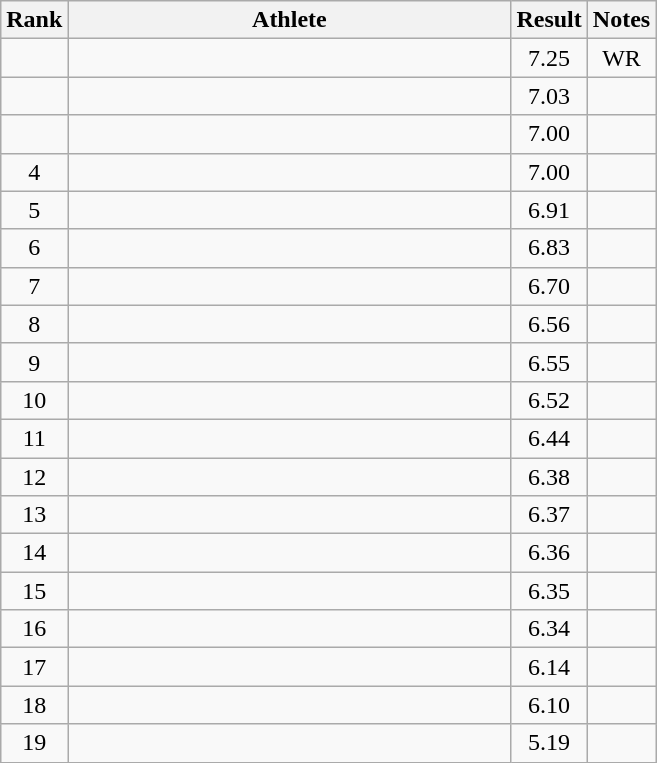<table class="wikitable" style="text-align:center">
<tr>
<th>Rank</th>
<th Style="width:18em">Athlete</th>
<th>Result</th>
<th>Notes</th>
</tr>
<tr>
<td></td>
<td style="text-align:left"></td>
<td>7.25</td>
<td>WR</td>
</tr>
<tr>
<td></td>
<td style="text-align:left"></td>
<td>7.03</td>
<td></td>
</tr>
<tr>
<td></td>
<td style="text-align:left"></td>
<td>7.00</td>
<td></td>
</tr>
<tr>
<td>4</td>
<td style="text-align:left"></td>
<td>7.00</td>
<td></td>
</tr>
<tr>
<td>5</td>
<td style="text-align:left"></td>
<td>6.91</td>
<td></td>
</tr>
<tr>
<td>6</td>
<td style="text-align:left"></td>
<td>6.83</td>
<td></td>
</tr>
<tr>
<td>7</td>
<td style="text-align:left"></td>
<td>6.70</td>
<td></td>
</tr>
<tr>
<td>8</td>
<td style="text-align:left"></td>
<td>6.56</td>
<td></td>
</tr>
<tr>
<td>9</td>
<td style="text-align:left"></td>
<td>6.55</td>
<td></td>
</tr>
<tr>
<td>10</td>
<td style="text-align:left"></td>
<td>6.52</td>
<td></td>
</tr>
<tr>
<td>11</td>
<td style="text-align:left"></td>
<td>6.44</td>
<td></td>
</tr>
<tr>
<td>12</td>
<td style="text-align:left"></td>
<td>6.38</td>
<td></td>
</tr>
<tr>
<td>13</td>
<td style="text-align:left"></td>
<td>6.37</td>
<td></td>
</tr>
<tr>
<td>14</td>
<td style="text-align:left"></td>
<td>6.36</td>
<td></td>
</tr>
<tr>
<td>15</td>
<td style="text-align:left"></td>
<td>6.35</td>
<td></td>
</tr>
<tr>
<td>16</td>
<td style="text-align:left"></td>
<td>6.34</td>
<td></td>
</tr>
<tr>
<td>17</td>
<td style="text-align:left"></td>
<td>6.14</td>
<td></td>
</tr>
<tr>
<td>18</td>
<td style="text-align:left"></td>
<td>6.10</td>
<td></td>
</tr>
<tr>
<td>19</td>
<td style="text-align:left"></td>
<td>5.19</td>
<td></td>
</tr>
</table>
